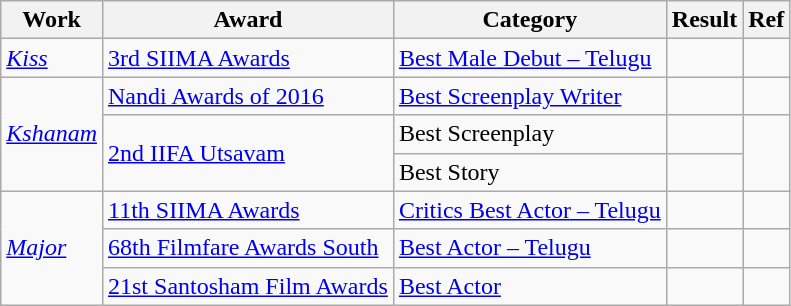<table class="wikitable sortable">
<tr>
<th>Work</th>
<th>Award</th>
<th>Category</th>
<th>Result</th>
<th>Ref</th>
</tr>
<tr>
<td><em><a href='#'>Kiss</a></em></td>
<td><a href='#'>3rd SIIMA Awards</a></td>
<td><a href='#'>Best Male Debut – Telugu</a></td>
<td></td>
<td></td>
</tr>
<tr>
<td rowspan=3><em><a href='#'>Kshanam</a></em></td>
<td><a href='#'>Nandi Awards of 2016</a></td>
<td><a href='#'>Best Screenplay Writer</a></td>
<td></td>
<td></td>
</tr>
<tr>
<td rowspan=2><a href='#'>2nd IIFA Utsavam</a></td>
<td>Best Screenplay</td>
<td></td>
<td rowspan=2><br></td>
</tr>
<tr>
<td>Best Story</td>
<td></td>
</tr>
<tr>
<td rowspan="3"><em><a href='#'>Major</a></em></td>
<td><a href='#'>11th SIIMA Awards</a></td>
<td><a href='#'>Critics Best Actor – Telugu</a></td>
<td></td>
<td></td>
</tr>
<tr>
<td><a href='#'>68th Filmfare Awards South</a></td>
<td><a href='#'>Best Actor – Telugu</a></td>
<td></td>
<td></td>
</tr>
<tr>
<td><a href='#'>21st Santosham Film Awards</a></td>
<td><a href='#'>Best Actor</a></td>
<td></td>
<td></td>
</tr>
</table>
